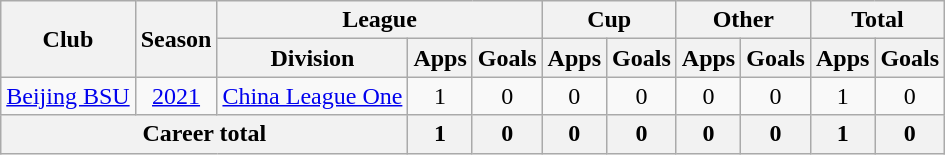<table class="wikitable" style="text-align: center">
<tr>
<th rowspan="2">Club</th>
<th rowspan="2">Season</th>
<th colspan="3">League</th>
<th colspan="2">Cup</th>
<th colspan="2">Other</th>
<th colspan="2">Total</th>
</tr>
<tr>
<th>Division</th>
<th>Apps</th>
<th>Goals</th>
<th>Apps</th>
<th>Goals</th>
<th>Apps</th>
<th>Goals</th>
<th>Apps</th>
<th>Goals</th>
</tr>
<tr>
<td><a href='#'>Beijing BSU</a></td>
<td><a href='#'>2021</a></td>
<td><a href='#'>China League One</a></td>
<td>1</td>
<td>0</td>
<td>0</td>
<td>0</td>
<td>0</td>
<td>0</td>
<td>1</td>
<td>0</td>
</tr>
<tr>
<th colspan=3>Career total</th>
<th>1</th>
<th>0</th>
<th>0</th>
<th>0</th>
<th>0</th>
<th>0</th>
<th>1</th>
<th>0</th>
</tr>
</table>
